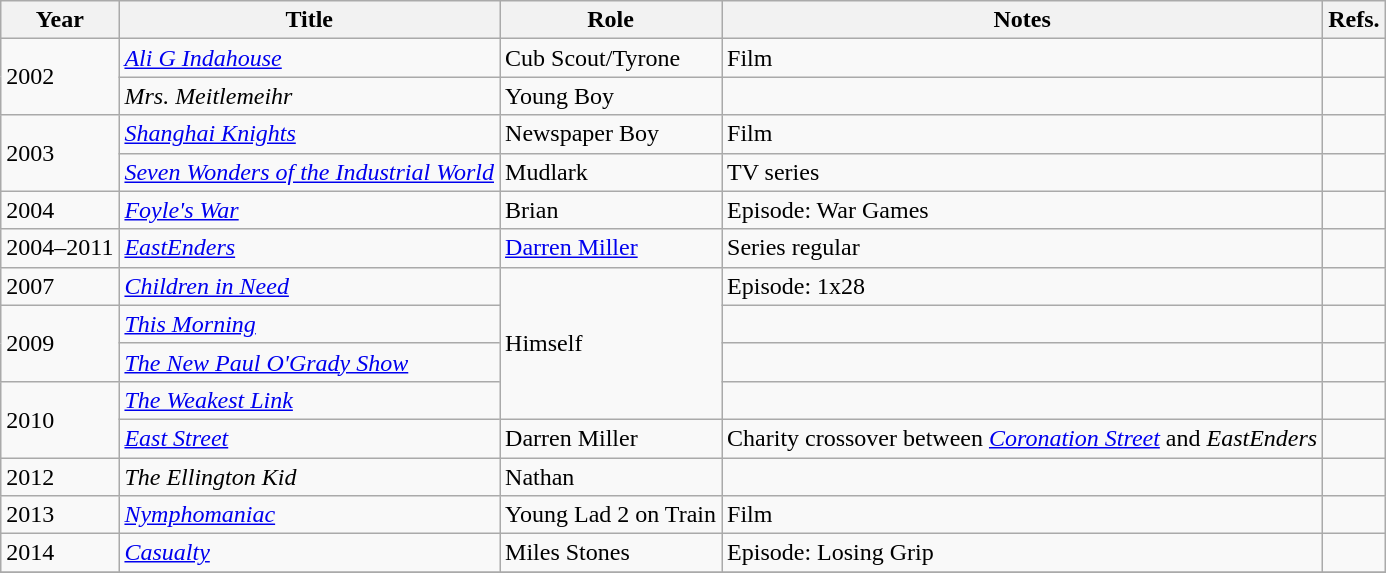<table class="wikitable">
<tr>
<th>Year</th>
<th>Title</th>
<th>Role</th>
<th>Notes</th>
<th>Refs.</th>
</tr>
<tr>
<td rowspan="2">2002</td>
<td><em><a href='#'>Ali G Indahouse</a></em></td>
<td>Cub Scout/Tyrone</td>
<td>Film</td>
<td></td>
</tr>
<tr>
<td><em>Mrs. Meitlemeihr</em></td>
<td>Young Boy</td>
<td></td>
<td></td>
</tr>
<tr>
<td rowspan="2">2003</td>
<td><em><a href='#'>Shanghai Knights</a></em></td>
<td>Newspaper Boy</td>
<td>Film</td>
<td></td>
</tr>
<tr>
<td><em><a href='#'>Seven Wonders of the Industrial World</a></em></td>
<td>Mudlark</td>
<td>TV series</td>
<td></td>
</tr>
<tr>
<td>2004</td>
<td><em><a href='#'>Foyle's War</a></em></td>
<td>Brian</td>
<td>Episode: War Games</td>
<td></td>
</tr>
<tr>
<td>2004–2011</td>
<td><em><a href='#'>EastEnders</a></em></td>
<td><a href='#'>Darren Miller</a></td>
<td>Series regular</td>
<td></td>
</tr>
<tr>
<td>2007</td>
<td><em><a href='#'>Children in Need</a></em></td>
<td rowspan="4">Himself</td>
<td>Episode: 1x28</td>
<td></td>
</tr>
<tr>
<td rowspan="2">2009</td>
<td><em><a href='#'>This Morning</a></em></td>
<td></td>
<td></td>
</tr>
<tr>
<td><em><a href='#'>The New Paul O'Grady Show</a></em></td>
<td></td>
<td></td>
</tr>
<tr>
<td rowspan="2">2010</td>
<td><em><a href='#'>The Weakest Link</a></em></td>
<td></td>
<td></td>
</tr>
<tr>
<td><em><a href='#'>East Street</a></em></td>
<td>Darren Miller</td>
<td>Charity crossover between <em><a href='#'>Coronation Street</a></em> and <em>EastEnders</em></td>
<td></td>
</tr>
<tr>
<td>2012</td>
<td><em>The Ellington Kid</em></td>
<td>Nathan</td>
<td></td>
<td></td>
</tr>
<tr>
<td>2013</td>
<td><em><a href='#'>Nymphomaniac</a></em></td>
<td>Young Lad 2 on Train</td>
<td>Film</td>
<td></td>
</tr>
<tr>
<td>2014</td>
<td><em><a href='#'>Casualty</a></em></td>
<td>Miles Stones</td>
<td>Episode: Losing Grip</td>
<td></td>
</tr>
<tr>
</tr>
</table>
